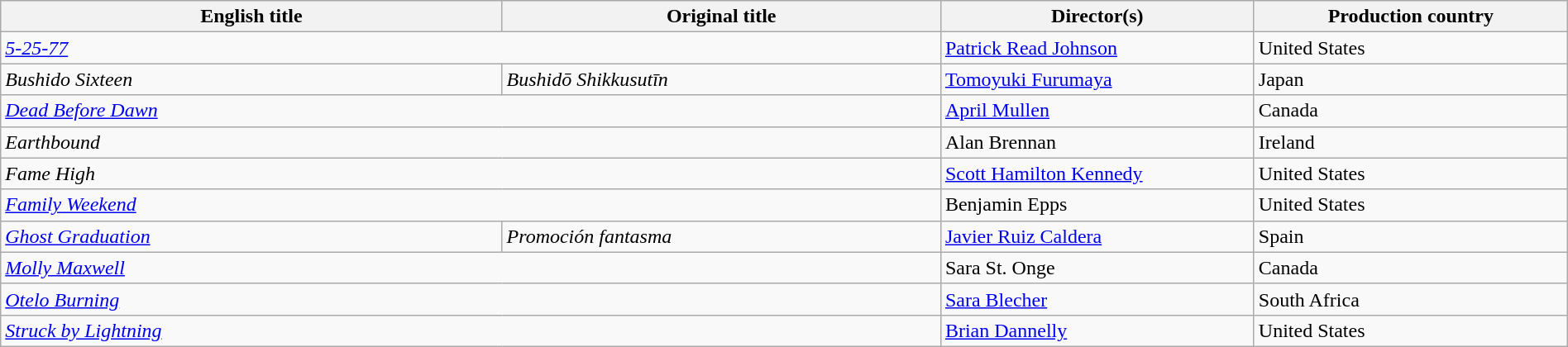<table class="wikitable" width=100%>
<tr>
<th scope="col" width="32%">English title</th>
<th scope="col" width="28%">Original title</th>
<th scope="col" width="20%">Director(s)</th>
<th scope="col" width="20%">Production country</th>
</tr>
<tr>
<td colspan=2><em><a href='#'>5-25-77</a></em></td>
<td><a href='#'>Patrick Read Johnson</a></td>
<td>United States</td>
</tr>
<tr>
<td><em>Bushido Sixteen</em></td>
<td><em>Bushidō Shikkusutīn</em></td>
<td><a href='#'>Tomoyuki Furumaya</a></td>
<td>Japan</td>
</tr>
<tr>
<td colspan=2><em><a href='#'>Dead Before Dawn</a></em></td>
<td><a href='#'>April Mullen</a></td>
<td>Canada</td>
</tr>
<tr>
<td colspan=2><em>Earthbound</em></td>
<td>Alan Brennan</td>
<td>Ireland</td>
</tr>
<tr>
<td colspan=2><em>Fame High</em></td>
<td><a href='#'>Scott Hamilton Kennedy</a></td>
<td>United States</td>
</tr>
<tr>
<td colspan=2><em><a href='#'>Family Weekend</a></em></td>
<td>Benjamin Epps</td>
<td>United States</td>
</tr>
<tr>
<td><em><a href='#'>Ghost Graduation</a></em></td>
<td><em>Promoción fantasma</em></td>
<td><a href='#'>Javier Ruiz Caldera</a></td>
<td>Spain</td>
</tr>
<tr>
<td colspan=2><em><a href='#'>Molly Maxwell</a></em></td>
<td>Sara St. Onge</td>
<td>Canada</td>
</tr>
<tr>
<td colspan=2><em><a href='#'>Otelo Burning</a></em></td>
<td><a href='#'>Sara Blecher</a></td>
<td>South Africa</td>
</tr>
<tr>
<td colspan=2><em><a href='#'>Struck by Lightning</a></em></td>
<td><a href='#'>Brian Dannelly</a></td>
<td>United States</td>
</tr>
</table>
